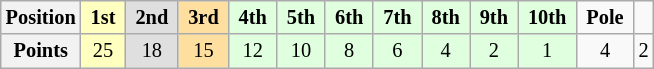<table class="wikitable" style="font-size:85%; text-align:center">
<tr>
<th>Position</th>
<td style="background:#ffffbf;"> <strong>1st</strong> </td>
<td style="background:#dfdfdf;"> <strong>2nd</strong> </td>
<td style="background:#ffdf9f;"> <strong>3rd</strong> </td>
<td style="background:#dfffdf;"> <strong>4th</strong> </td>
<td style="background:#dfffdf;"> <strong>5th</strong> </td>
<td style="background:#dfffdf;"> <strong>6th</strong> </td>
<td style="background:#dfffdf;"> <strong>7th</strong> </td>
<td style="background:#dfffdf;"> <strong>8th</strong> </td>
<td style="background:#dfffdf;"> <strong>9th</strong> </td>
<td style="background:#dfffdf;"> <strong>10th</strong> </td>
<td> <strong>Pole</strong> </td>
<td>  </td>
</tr>
<tr>
<th>Points</th>
<td style="background:#ffffbf;">25</td>
<td style="background:#dfdfdf;">18</td>
<td style="background:#ffdf9f;">15</td>
<td style="background:#dfffdf;">12</td>
<td style="background:#dfffdf;">10</td>
<td style="background:#dfffdf;">8</td>
<td style="background:#dfffdf;">6</td>
<td style="background:#dfffdf;">4</td>
<td style="background:#dfffdf;">2</td>
<td style="background:#dfffdf;">1</td>
<td>4</td>
<td>2</td>
</tr>
</table>
